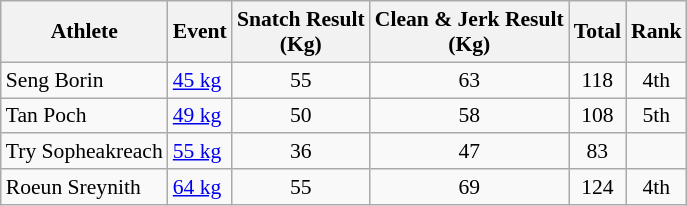<table class="wikitable" style="font-size:90%">
<tr>
<th>Athlete</th>
<th>Event</th>
<th>Snatch Result<br>(Kg)</th>
<th>Clean & Jerk Result<br>(Kg)</th>
<th>Total</th>
<th>Rank</th>
</tr>
<tr align=center>
<td align=left>Seng Borin</td>
<td align=left><a href='#'>45 kg</a></td>
<td>55</td>
<td>63</td>
<td>118</td>
<td>4th</td>
</tr>
<tr align=center>
<td align=left>Tan Poch</td>
<td align=left><a href='#'>49 kg</a></td>
<td>50</td>
<td>58</td>
<td>108</td>
<td>5th</td>
</tr>
<tr align=center>
<td align=left>Try Sopheakreach</td>
<td align=left><a href='#'>55 kg</a></td>
<td>36</td>
<td>47</td>
<td>83</td>
<td></td>
</tr>
<tr align=center>
<td align=left>Roeun Sreynith</td>
<td align=left><a href='#'>64 kg</a></td>
<td>55</td>
<td>69</td>
<td>124</td>
<td>4th</td>
</tr>
</table>
